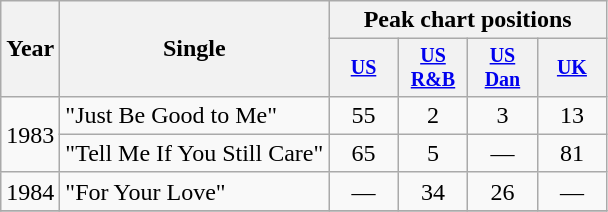<table class="wikitable" style="text-align:center;">
<tr>
<th rowspan="2">Year</th>
<th rowspan="2">Single</th>
<th colspan="4">Peak chart positions</th>
</tr>
<tr style="font-size:smaller;">
<th width="40"><a href='#'>US</a><br></th>
<th width="40"><a href='#'>US<br>R&B</a><br></th>
<th width="40"><a href='#'>US<br>Dan</a><br></th>
<th width="40"><a href='#'>UK</a><br></th>
</tr>
<tr>
<td rowspan="2">1983</td>
<td align="left">"Just Be Good to Me"</td>
<td>55</td>
<td>2</td>
<td>3</td>
<td>13</td>
</tr>
<tr>
<td align="left">"Tell Me If You Still Care"</td>
<td>65</td>
<td>5</td>
<td>—</td>
<td>81</td>
</tr>
<tr>
<td rowspan="1">1984</td>
<td align="left">"For Your Love"</td>
<td>—</td>
<td>34</td>
<td>26</td>
<td>—</td>
</tr>
<tr>
</tr>
</table>
